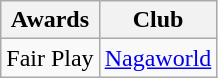<table class="wikitable" style="font-size: 100%;">
<tr>
<th>Awards</th>
<th>Club</th>
</tr>
<tr>
<td>Fair Play</td>
<td><a href='#'>Nagaworld</a></td>
</tr>
</table>
